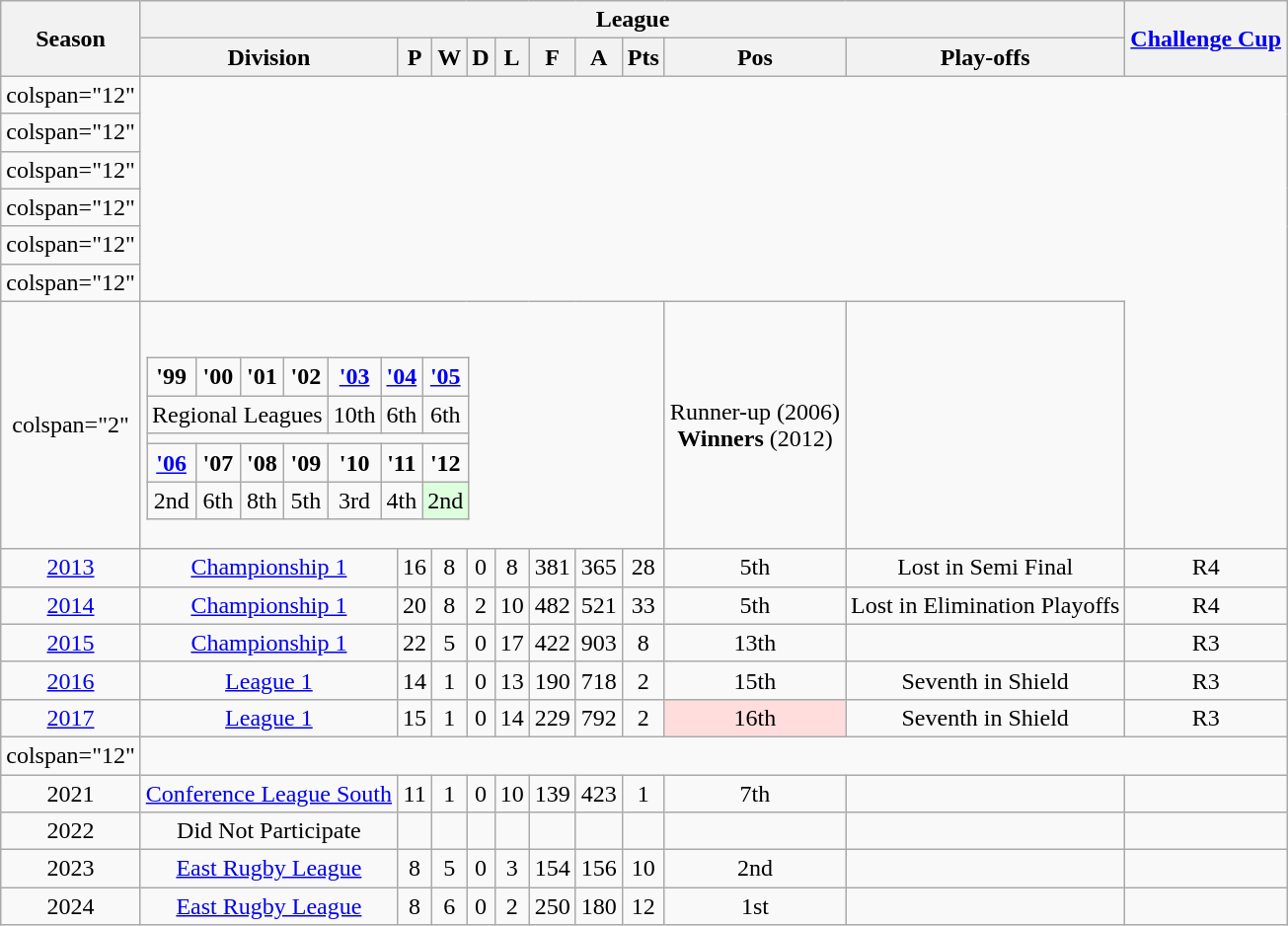<table class="wikitable" style="text-align: center">
<tr>
<th rowspan=2>Season</th>
<th colspan=10>League</th>
<th rowspan=2><a href='#'>Challenge Cup</a></th>
</tr>
<tr>
<th>Division</th>
<th>P</th>
<th>W</th>
<th>D</th>
<th>L</th>
<th>F</th>
<th>A</th>
<th>Pts</th>
<th>Pos</th>
<th>Play-offs</th>
</tr>
<tr>
<td>colspan="12"</td>
</tr>
<tr>
<td>colspan="12"</td>
</tr>
<tr>
<td>colspan="12"</td>
</tr>
<tr>
<td>colspan="12"</td>
</tr>
<tr>
<td>colspan="12"</td>
</tr>
<tr>
<td>colspan="12"</td>
</tr>
<tr>
<td>colspan="2"</td>
<td colspan="8"><br><table class="wikitable" style="text-align: center">
<tr>
<td><strong>'99</strong></td>
<td><strong>'00</strong></td>
<td><strong>'01</strong></td>
<td><strong>'02</strong></td>
<td><strong><a href='#'>'03</a></strong></td>
<td><strong><a href='#'>'04</a></strong></td>
<td><strong><a href='#'>'05</a></strong></td>
</tr>
<tr>
<td colspan=4>Regional Leagues</td>
<td>10th</td>
<td>6th</td>
<td>6th</td>
</tr>
<tr>
<td colspan=8></td>
</tr>
<tr>
<td><strong><a href='#'>'06</a></strong></td>
<td><strong>'07</strong></td>
<td><strong>'08</strong></td>
<td><strong>'09</strong></td>
<td><strong>'10</strong></td>
<td><strong>'11</strong></td>
<td><strong>'12</strong></td>
</tr>
<tr>
<td>2nd</td>
<td>6th</td>
<td>8th</td>
<td>5th</td>
<td>3rd</td>
<td>4th</td>
<td style="background-color:#ddffdd">2nd</td>
</tr>
</table>
</td>
<td>Runner-up (2006)<br><strong>Winners</strong> (2012)</td>
<td></td>
</tr>
<tr>
<td><a href='#'>2013</a></td>
<td><a href='#'>Championship 1</a></td>
<td>16</td>
<td>8</td>
<td>0</td>
<td>8</td>
<td>381</td>
<td>365</td>
<td>28</td>
<td>5th</td>
<td>Lost in Semi Final</td>
<td>R4</td>
</tr>
<tr>
<td><a href='#'>2014</a></td>
<td><a href='#'>Championship 1</a></td>
<td>20</td>
<td>8</td>
<td>2</td>
<td>10</td>
<td>482</td>
<td>521</td>
<td>33</td>
<td>5th</td>
<td>Lost in Elimination Playoffs</td>
<td>R4</td>
</tr>
<tr>
<td><a href='#'>2015</a></td>
<td><a href='#'>Championship 1</a></td>
<td>22</td>
<td>5</td>
<td>0</td>
<td>17</td>
<td>422</td>
<td>903</td>
<td>8</td>
<td>13th</td>
<td></td>
<td>R3</td>
</tr>
<tr>
<td><a href='#'>2016</a></td>
<td><a href='#'>League 1</a></td>
<td>14</td>
<td>1</td>
<td>0</td>
<td>13</td>
<td>190</td>
<td>718</td>
<td>2</td>
<td>15th</td>
<td>Seventh in Shield</td>
<td>R3</td>
</tr>
<tr>
<td><a href='#'>2017</a></td>
<td><a href='#'>League 1</a></td>
<td>15</td>
<td>1</td>
<td>0</td>
<td>14</td>
<td>229</td>
<td>792</td>
<td>2</td>
<td style="background-color:#ffdddd">16th</td>
<td>Seventh in Shield</td>
<td>R3</td>
</tr>
<tr>
<td>colspan="12"</td>
</tr>
<tr>
<td>2021</td>
<td><a href='#'>Conference League South</a></td>
<td>11</td>
<td>1</td>
<td>0</td>
<td>10</td>
<td>139</td>
<td>423</td>
<td>1</td>
<td>7th</td>
<td></td>
<td></td>
</tr>
<tr>
<td>2022</td>
<td>Did Not Participate</td>
<td></td>
<td></td>
<td></td>
<td></td>
<td></td>
<td></td>
<td></td>
<td></td>
<td></td>
<td></td>
</tr>
<tr>
<td>2023</td>
<td><a href='#'>East Rugby League</a></td>
<td>8</td>
<td>5</td>
<td>0</td>
<td>3</td>
<td>154</td>
<td>156</td>
<td>10</td>
<td>2nd</td>
<td></td>
<td></td>
</tr>
<tr>
<td>2024</td>
<td><a href='#'>East Rugby League</a></td>
<td>8</td>
<td>6</td>
<td>0</td>
<td>2</td>
<td>250</td>
<td>180</td>
<td>12</td>
<td>1st</td>
<td></td>
<td></td>
</tr>
</table>
